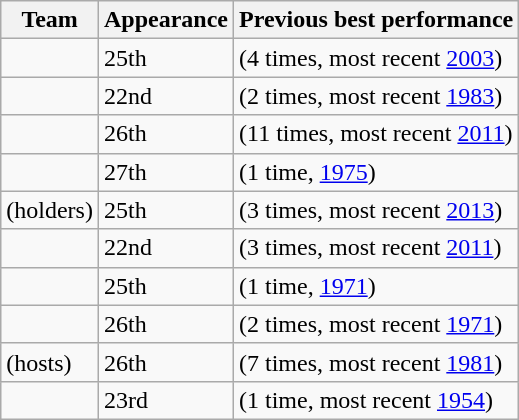<table class="wikitable sortable" style="text-align: left;">
<tr>
<th>Team</th>
<th data-sort-type="number">Appearance</th>
<th>Previous best performance</th>
</tr>
<tr>
<td></td>
<td>25th</td>
<td> (4 times, most recent <a href='#'>2003</a>)</td>
</tr>
<tr>
<td></td>
<td>22nd</td>
<td> (2 times, most recent <a href='#'>1983</a>)</td>
</tr>
<tr>
<td></td>
<td>26th</td>
<td> (11 times, most recent <a href='#'>2011</a>)</td>
</tr>
<tr>
<td></td>
<td>27th</td>
<td> (1 time, <a href='#'>1975</a>)</td>
</tr>
<tr>
<td> (holders)</td>
<td>25th</td>
<td> (3 times, most recent <a href='#'>2013</a>)</td>
</tr>
<tr>
<td></td>
<td>22nd</td>
<td> (3 times, most recent <a href='#'>2011</a>)</td>
</tr>
<tr>
<td></td>
<td>25th</td>
<td> (1 time, <a href='#'>1971</a>)</td>
</tr>
<tr>
<td></td>
<td>26th</td>
<td> (2 times, most recent <a href='#'>1971</a>)</td>
</tr>
<tr>
<td> (hosts)</td>
<td>26th</td>
<td> (7 times, most recent <a href='#'>1981</a>)</td>
</tr>
<tr>
<td></td>
<td>23rd</td>
<td> (1 time, most recent <a href='#'>1954</a>)</td>
</tr>
</table>
